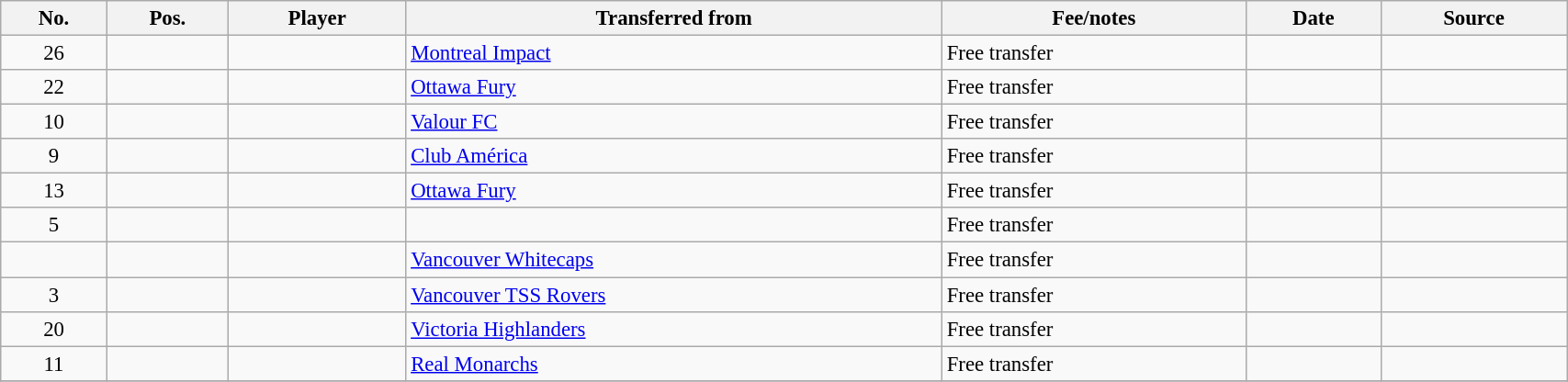<table class="wikitable sortable" style="width:90%; font-size:95%;">
<tr>
<th>No.</th>
<th>Pos.</th>
<th>Player</th>
<th>Transferred from</th>
<th>Fee/notes</th>
<th>Date</th>
<th>Source</th>
</tr>
<tr>
<td align=center>26</td>
<td align=center></td>
<td></td>
<td> <a href='#'>Montreal Impact</a></td>
<td>Free transfer</td>
<td></td>
<td></td>
</tr>
<tr>
<td align=center>22</td>
<td align=center></td>
<td></td>
<td> <a href='#'>Ottawa Fury</a></td>
<td>Free transfer</td>
<td></td>
<td></td>
</tr>
<tr>
<td align=center>10</td>
<td align=center></td>
<td></td>
<td> <a href='#'>Valour FC</a></td>
<td>Free transfer</td>
<td></td>
<td></td>
</tr>
<tr>
<td align=center>9</td>
<td align=center></td>
<td></td>
<td> <a href='#'>Club América</a></td>
<td>Free transfer</td>
<td></td>
<td></td>
</tr>
<tr>
<td align=center>13</td>
<td align=center></td>
<td></td>
<td> <a href='#'>Ottawa Fury</a></td>
<td>Free transfer</td>
<td></td>
<td></td>
</tr>
<tr>
<td align=center>5</td>
<td align=center></td>
<td></td>
<td></td>
<td>Free transfer</td>
<td></td>
<td></td>
</tr>
<tr>
<td align=center></td>
<td align=center></td>
<td></td>
<td> <a href='#'>Vancouver Whitecaps</a></td>
<td>Free transfer</td>
<td></td>
<td></td>
</tr>
<tr>
<td align=center>3</td>
<td align=center></td>
<td></td>
<td> <a href='#'>Vancouver TSS Rovers</a></td>
<td>Free transfer</td>
<td></td>
<td></td>
</tr>
<tr>
<td align=center>20</td>
<td align=center></td>
<td></td>
<td> <a href='#'>Victoria Highlanders</a></td>
<td>Free transfer</td>
<td></td>
<td></td>
</tr>
<tr>
<td align=center>11</td>
<td align=center></td>
<td></td>
<td> <a href='#'>Real Monarchs</a></td>
<td>Free transfer</td>
<td></td>
<td></td>
</tr>
<tr>
</tr>
</table>
